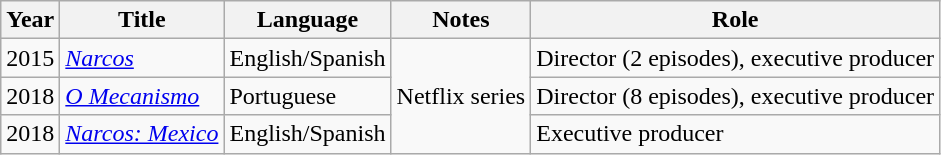<table class="wikitable">
<tr>
<th>Year</th>
<th>Title</th>
<th>Language</th>
<th>Notes</th>
<th>Role</th>
</tr>
<tr>
<td>2015</td>
<td><em><a href='#'>Narcos</a></em></td>
<td>English/Spanish</td>
<td rowspan="4">Netflix series</td>
<td>Director (2 episodes), executive producer</td>
</tr>
<tr>
<td>2018</td>
<td><em><a href='#'>O Mecanismo</a></em></td>
<td>Portuguese</td>
<td>Director (8 episodes), executive producer</td>
</tr>
<tr>
<td>2018</td>
<td><em><a href='#'>Narcos: Mexico</a></em></td>
<td>English/Spanish</td>
<td>Executive producer</td>
</tr>
</table>
